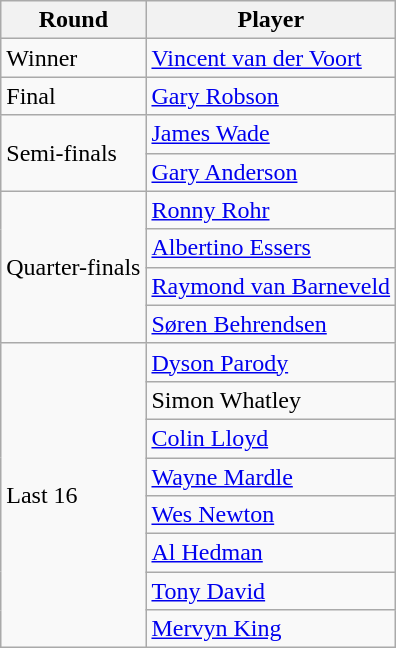<table class="wikitable">
<tr>
<th>Round</th>
<th>Player</th>
</tr>
<tr>
<td rowspan="1">Winner</td>
<td> <a href='#'>Vincent van der Voort</a></td>
</tr>
<tr>
<td rowspan="1">Final</td>
<td> <a href='#'>Gary Robson</a></td>
</tr>
<tr>
<td rowspan="2">Semi-finals</td>
<td> <a href='#'>James Wade</a></td>
</tr>
<tr>
<td> <a href='#'>Gary Anderson</a></td>
</tr>
<tr>
<td rowspan="4">Quarter-finals</td>
<td> <a href='#'>Ronny Rohr</a></td>
</tr>
<tr>
<td> <a href='#'>Albertino Essers</a></td>
</tr>
<tr>
<td> <a href='#'>Raymond van Barneveld</a></td>
</tr>
<tr>
<td> <a href='#'>Søren Behrendsen</a></td>
</tr>
<tr>
<td rowspan=8>Last 16</td>
<td> <a href='#'>Dyson Parody</a></td>
</tr>
<tr>
<td> Simon Whatley</td>
</tr>
<tr>
<td> <a href='#'>Colin Lloyd</a></td>
</tr>
<tr>
<td> <a href='#'>Wayne Mardle</a></td>
</tr>
<tr>
<td> <a href='#'>Wes Newton</a></td>
</tr>
<tr>
<td> <a href='#'>Al Hedman</a></td>
</tr>
<tr>
<td> <a href='#'>Tony David</a></td>
</tr>
<tr>
<td> <a href='#'>Mervyn King</a></td>
</tr>
</table>
